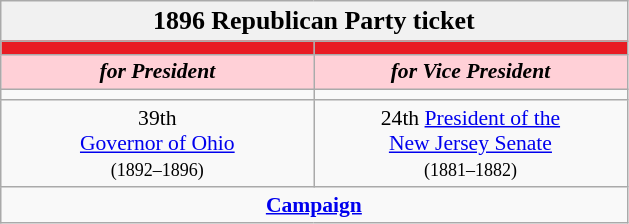<table class="wikitable" style="font-size:90%; text-align:center;">
<tr>
<td style="background:#f1f1f1;" colspan="30"><big><strong>1896 Republican Party ticket</strong></big></td>
</tr>
<tr>
<th style="width:3em; font-size:135%; background:#E81B23; width:200px;"><a href='#'></a></th>
<th style="width:3em; font-size:135%; background:#E81B23; width:200px;"><a href='#'></a></th>
</tr>
<tr style="color:#000; font-size:100%; background:#FFD0D7;">
<td style="width:3em; width:200px;"><strong><em>for President</em></strong></td>
<td style="width:3em; width:200px;"><strong><em>for Vice President</em></strong></td>
</tr>
<tr>
<td></td>
<td></td>
</tr>
<tr>
<td>39th<br><a href='#'>Governor of Ohio</a><br><small>(1892–1896)</small></td>
<td>24th <a href='#'>President of the<br>New Jersey Senate</a><br><small>(1881–1882)</small></td>
</tr>
<tr>
<td colspan=2><a href='#'><strong>Campaign</strong></a></td>
</tr>
</table>
